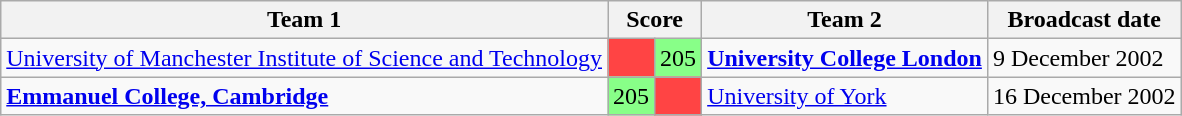<table class="wikitable" border="1">
<tr>
<th>Team 1</th>
<th colspan=2>Score</th>
<th>Team 2</th>
<th>Broadcast date</th>
</tr>
<tr>
<td><a href='#'>University of Manchester Institute of Science and Technology</a></td>
<td style="background:#ff4444"></td>
<td style="background:#88ff88">205</td>
<td><strong><a href='#'>University College London</a></strong></td>
<td>9 December 2002</td>
</tr>
<tr>
<td><strong><a href='#'>Emmanuel College, Cambridge</a></strong></td>
<td style="background:#88ff88">205</td>
<td style="background:#ff4444"></td>
<td><a href='#'>University of York</a></td>
<td>16 December 2002</td>
</tr>
</table>
